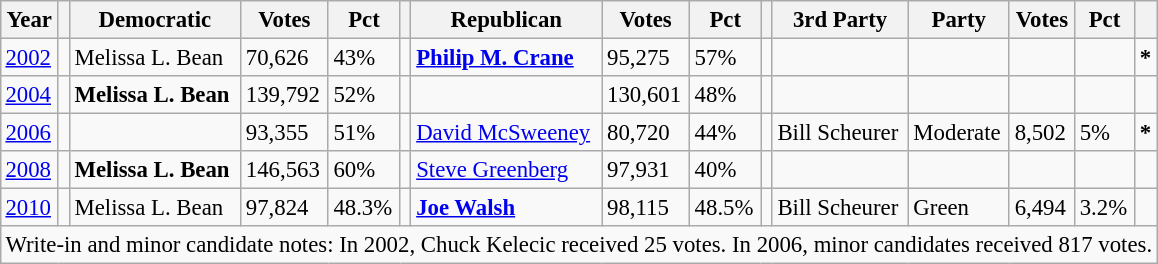<table class="wikitable" style="margin:0.5em ; font-size:95%">
<tr>
<th>Year</th>
<th></th>
<th>Democratic</th>
<th>Votes</th>
<th>Pct</th>
<th></th>
<th>Republican</th>
<th>Votes</th>
<th>Pct</th>
<th></th>
<th>3rd Party</th>
<th>Party</th>
<th>Votes</th>
<th>Pct</th>
<th></th>
</tr>
<tr>
<td><a href='#'>2002</a></td>
<td></td>
<td>Melissa L. Bean</td>
<td>70,626</td>
<td>43%</td>
<td></td>
<td><strong><a href='#'>Philip M. Crane</a></strong></td>
<td>95,275</td>
<td>57%</td>
<td></td>
<td></td>
<td></td>
<td></td>
<td></td>
<td><strong>*</strong></td>
</tr>
<tr>
<td><a href='#'>2004</a></td>
<td></td>
<td><strong>Melissa L. Bean</strong></td>
<td>139,792</td>
<td>52%</td>
<td></td>
<td></td>
<td>130,601</td>
<td>48%</td>
<td></td>
<td></td>
<td></td>
<td></td>
<td></td>
<td></td>
</tr>
<tr>
<td><a href='#'>2006</a></td>
<td></td>
<td></td>
<td>93,355</td>
<td>51%</td>
<td></td>
<td><a href='#'>David McSweeney</a></td>
<td>80,720</td>
<td>44%</td>
<td></td>
<td>Bill Scheurer</td>
<td>Moderate</td>
<td>8,502</td>
<td>5%</td>
<td><strong>*</strong></td>
</tr>
<tr>
<td><a href='#'>2008</a></td>
<td></td>
<td><strong>Melissa L. Bean</strong></td>
<td>146,563</td>
<td>60%</td>
<td></td>
<td><a href='#'>Steve Greenberg</a></td>
<td>97,931</td>
<td>40%</td>
<td></td>
<td></td>
<td></td>
<td></td>
<td></td>
<td></td>
</tr>
<tr>
<td><a href='#'>2010</a></td>
<td></td>
<td>Melissa L. Bean</td>
<td>97,824</td>
<td>48.3%</td>
<td></td>
<td><strong><a href='#'>Joe Walsh</a></strong></td>
<td>98,115</td>
<td>48.5%</td>
<td></td>
<td>Bill Scheurer</td>
<td>Green</td>
<td>6,494</td>
<td>3.2%</td>
<td></td>
</tr>
<tr>
<td colspan="16">Write-in and minor candidate notes: In 2002, Chuck Kelecic received 25 votes. In 2006, minor candidates received 817 votes.</td>
</tr>
</table>
